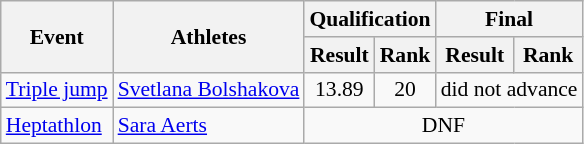<table class="wikitable" border="1" style="font-size:90%">
<tr>
<th rowspan="2">Event</th>
<th rowspan="2">Athletes</th>
<th colspan="2">Qualification</th>
<th colspan="2">Final</th>
</tr>
<tr>
<th>Result</th>
<th>Rank</th>
<th>Result</th>
<th>Rank</th>
</tr>
<tr>
<td><a href='#'>Triple jump</a></td>
<td><a href='#'>Svetlana Bolshakova</a></td>
<td align=center>13.89</td>
<td align=center>20</td>
<td align=center colspan="2">did not advance</td>
</tr>
<tr>
<td><a href='#'>Heptathlon</a></td>
<td><a href='#'>Sara Aerts</a></td>
<td align=center colspan=4>DNF</td>
</tr>
</table>
